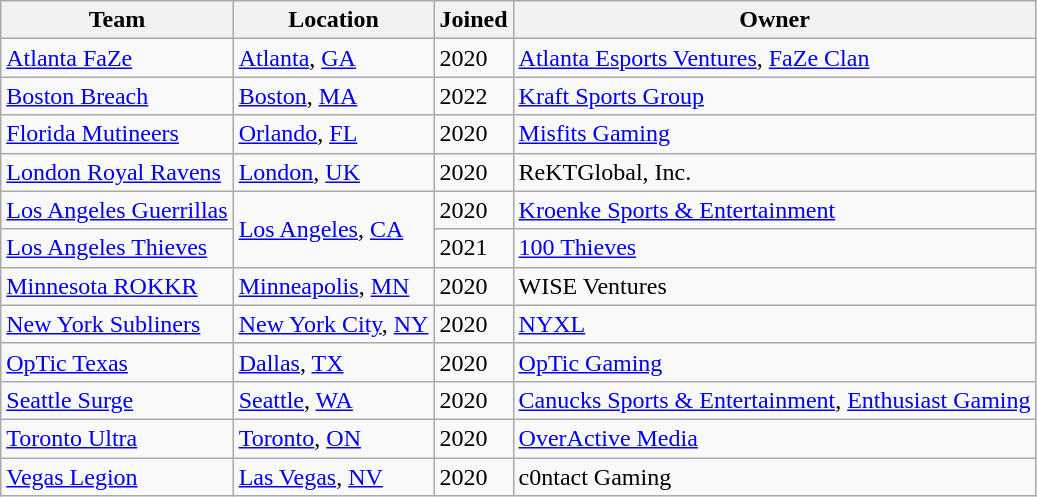<table class="wikitable">
<tr>
<th>Team</th>
<th>Location</th>
<th>Joined</th>
<th>Owner</th>
</tr>
<tr>
<td><a href='#'>Atlanta FaZe</a></td>
<td> <a href='#'>Atlanta</a>, <a href='#'>GA</a></td>
<td>2020</td>
<td><a href='#'>Atlanta Esports Ventures</a>, <a href='#'>FaZe Clan</a></td>
</tr>
<tr>
<td><a href='#'>Boston Breach</a></td>
<td> <a href='#'>Boston</a>, <a href='#'>MA</a></td>
<td>2022</td>
<td><a href='#'>Kraft Sports Group</a></td>
</tr>
<tr>
<td><a href='#'>Florida Mutineers</a></td>
<td> <a href='#'>Orlando</a>, <a href='#'>FL</a></td>
<td>2020</td>
<td><a href='#'>Misfits Gaming</a></td>
</tr>
<tr>
<td><a href='#'>London Royal Ravens</a></td>
<td> <a href='#'>London</a>, <a href='#'>UK</a></td>
<td>2020</td>
<td>ReKTGlobal, Inc.</td>
</tr>
<tr>
<td><a href='#'>Los Angeles Guerrillas</a></td>
<td rowspan="2"> <a href='#'>Los Angeles</a>, <a href='#'>CA</a></td>
<td>2020</td>
<td><a href='#'>Kroenke Sports & Entertainment</a></td>
</tr>
<tr>
<td><a href='#'>Los Angeles Thieves</a></td>
<td>2021</td>
<td><a href='#'>100 Thieves</a></td>
</tr>
<tr>
<td><a href='#'>Minnesota ROKKR</a></td>
<td> <a href='#'>Minneapolis</a>, <a href='#'>MN</a></td>
<td>2020</td>
<td>WISE Ventures</td>
</tr>
<tr>
<td><a href='#'>New York Subliners</a></td>
<td> <a href='#'>New York City</a>, <a href='#'>NY</a></td>
<td>2020</td>
<td><a href='#'>NYXL</a></td>
</tr>
<tr>
<td><a href='#'>OpTic Texas</a></td>
<td> <a href='#'>Dallas</a>, <a href='#'>TX</a></td>
<td>2020</td>
<td><a href='#'>OpTic Gaming</a></td>
</tr>
<tr>
<td><a href='#'>Seattle Surge</a></td>
<td> <a href='#'>Seattle</a>, <a href='#'>WA</a></td>
<td>2020</td>
<td><a href='#'>Canucks Sports & Entertainment</a>, <a href='#'>Enthusiast Gaming</a></td>
</tr>
<tr>
<td><a href='#'>Toronto Ultra</a></td>
<td> <a href='#'>Toronto</a>, <a href='#'>ON</a></td>
<td>2020</td>
<td><a href='#'>OverActive Media</a></td>
</tr>
<tr>
<td><a href='#'>Vegas Legion</a></td>
<td> <a href='#'>Las Vegas</a>, <a href='#'>NV</a></td>
<td>2020</td>
<td>c0ntact Gaming</td>
</tr>
</table>
